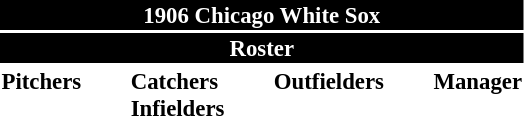<table class="toccolours" style="font-size: 95%;">
<tr>
<th colspan="10" style="background-color: black; color: white; text-align: center;">1906 Chicago White Sox</th>
</tr>
<tr>
<td colspan="10" style="background-color: black; color: white; text-align: center;"><strong>Roster</strong></td>
</tr>
<tr>
<td valign="top"><strong>Pitchers</strong><br>





</td>
<td width="25px"></td>
<td valign="top"><strong>Catchers</strong><br>




<strong>Infielders</strong>






</td>
<td width="25px"></td>
<td valign="top"><strong>Outfielders</strong><br>




</td>
<td width="25px"></td>
<td valign="top"><strong>Manager</strong><br></td>
</tr>
</table>
